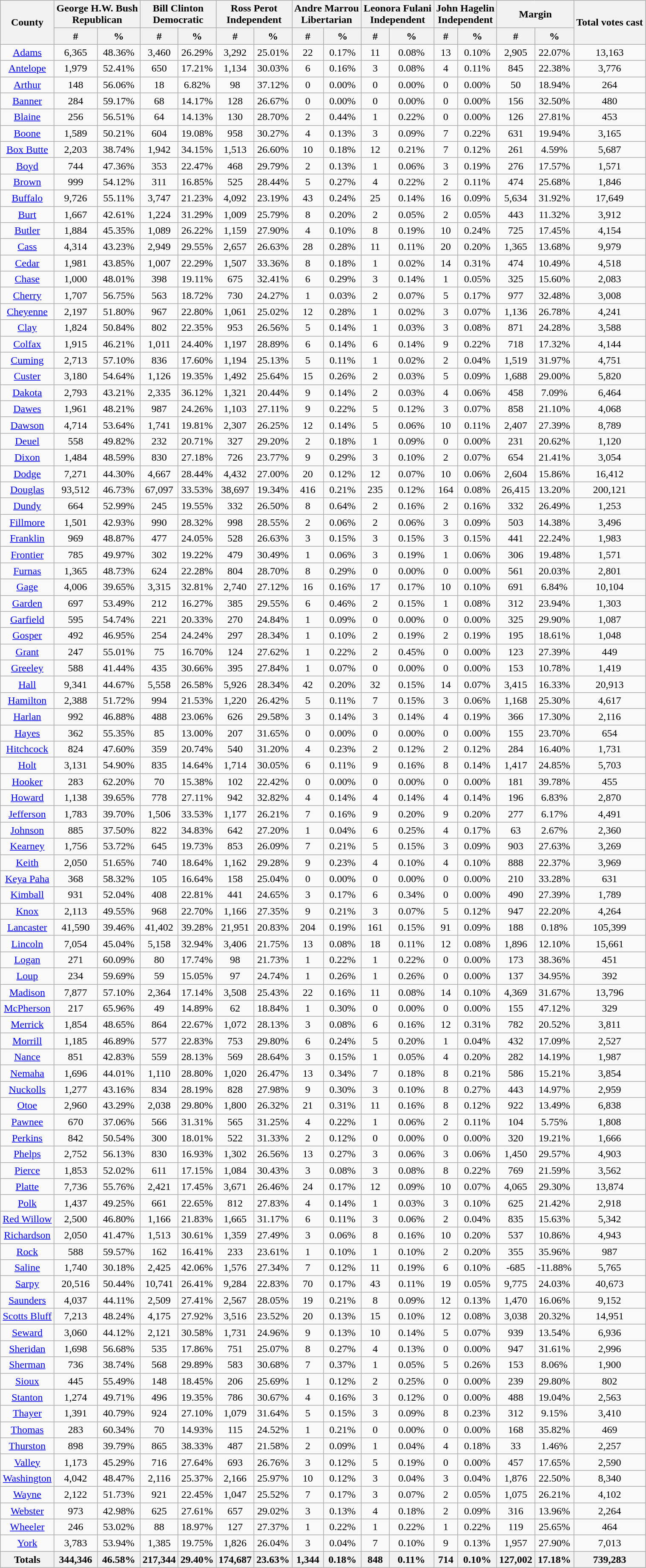<table class="wikitable sortable">
<tr>
<th rowspan="2">County</th>
<th colspan="2">George H.W. Bush<br>Republican</th>
<th colspan="2">Bill Clinton<br>Democratic</th>
<th colspan="2">Ross Perot<br>Independent</th>
<th colspan="2">Andre Marrou<br>Libertarian</th>
<th colspan="2">Leonora Fulani<br>Independent</th>
<th colspan="2">John Hagelin<br>Independent</th>
<th colspan="2">Margin</th>
<th rowspan="2">Total votes cast</th>
</tr>
<tr bgcolor="lightgrey">
<th data-sort-type="number">#</th>
<th data-sort-type="number">%</th>
<th data-sort-type="number">#</th>
<th data-sort-type="number">%</th>
<th data-sort-type="number">#</th>
<th data-sort-type="number">%</th>
<th data-sort-type="number">#</th>
<th data-sort-type="number">%</th>
<th data-sort-type="number">#</th>
<th data-sort-type="number">%</th>
<th data-sort-type="number">#</th>
<th data-sort-type="number">%</th>
<th data-sort-type="number">#</th>
<th data-sort-type="number">%</th>
</tr>
<tr style="text-align:center;">
<td><a href='#'>Adams</a></td>
<td>6,365</td>
<td>48.36%</td>
<td>3,460</td>
<td>26.29%</td>
<td>3,292</td>
<td>25.01%</td>
<td>22</td>
<td>0.17%</td>
<td>11</td>
<td>0.08%</td>
<td>13</td>
<td>0.10%</td>
<td>2,905</td>
<td>22.07%</td>
<td>13,163</td>
</tr>
<tr style="text-align:center;">
<td><a href='#'>Antelope</a></td>
<td>1,979</td>
<td>52.41%</td>
<td>650</td>
<td>17.21%</td>
<td>1,134</td>
<td>30.03%</td>
<td>6</td>
<td>0.16%</td>
<td>3</td>
<td>0.08%</td>
<td>4</td>
<td>0.11%</td>
<td>845</td>
<td>22.38%</td>
<td>3,776</td>
</tr>
<tr style="text-align:center;">
<td><a href='#'>Arthur</a></td>
<td>148</td>
<td>56.06%</td>
<td>18</td>
<td>6.82%</td>
<td>98</td>
<td>37.12%</td>
<td>0</td>
<td>0.00%</td>
<td>0</td>
<td>0.00%</td>
<td>0</td>
<td>0.00%</td>
<td>50</td>
<td>18.94%</td>
<td>264</td>
</tr>
<tr style="text-align:center;">
<td><a href='#'>Banner</a></td>
<td>284</td>
<td>59.17%</td>
<td>68</td>
<td>14.17%</td>
<td>128</td>
<td>26.67%</td>
<td>0</td>
<td>0.00%</td>
<td>0</td>
<td>0.00%</td>
<td>0</td>
<td>0.00%</td>
<td>156</td>
<td>32.50%</td>
<td>480</td>
</tr>
<tr style="text-align:center;">
<td><a href='#'>Blaine</a></td>
<td>256</td>
<td>56.51%</td>
<td>64</td>
<td>14.13%</td>
<td>130</td>
<td>28.70%</td>
<td>2</td>
<td>0.44%</td>
<td>1</td>
<td>0.22%</td>
<td>0</td>
<td>0.00%</td>
<td>126</td>
<td>27.81%</td>
<td>453</td>
</tr>
<tr style="text-align:center;">
<td><a href='#'>Boone</a></td>
<td>1,589</td>
<td>50.21%</td>
<td>604</td>
<td>19.08%</td>
<td>958</td>
<td>30.27%</td>
<td>4</td>
<td>0.13%</td>
<td>3</td>
<td>0.09%</td>
<td>7</td>
<td>0.22%</td>
<td>631</td>
<td>19.94%</td>
<td>3,165</td>
</tr>
<tr style="text-align:center;">
<td><a href='#'>Box Butte</a></td>
<td>2,203</td>
<td>38.74%</td>
<td>1,942</td>
<td>34.15%</td>
<td>1,513</td>
<td>26.60%</td>
<td>10</td>
<td>0.18%</td>
<td>12</td>
<td>0.21%</td>
<td>7</td>
<td>0.12%</td>
<td>261</td>
<td>4.59%</td>
<td>5,687</td>
</tr>
<tr style="text-align:center;">
<td><a href='#'>Boyd</a></td>
<td>744</td>
<td>47.36%</td>
<td>353</td>
<td>22.47%</td>
<td>468</td>
<td>29.79%</td>
<td>2</td>
<td>0.13%</td>
<td>1</td>
<td>0.06%</td>
<td>3</td>
<td>0.19%</td>
<td>276</td>
<td>17.57%</td>
<td>1,571</td>
</tr>
<tr style="text-align:center;">
<td><a href='#'>Brown</a></td>
<td>999</td>
<td>54.12%</td>
<td>311</td>
<td>16.85%</td>
<td>525</td>
<td>28.44%</td>
<td>5</td>
<td>0.27%</td>
<td>4</td>
<td>0.22%</td>
<td>2</td>
<td>0.11%</td>
<td>474</td>
<td>25.68%</td>
<td>1,846</td>
</tr>
<tr style="text-align:center;">
<td><a href='#'>Buffalo</a></td>
<td>9,726</td>
<td>55.11%</td>
<td>3,747</td>
<td>21.23%</td>
<td>4,092</td>
<td>23.19%</td>
<td>43</td>
<td>0.24%</td>
<td>25</td>
<td>0.14%</td>
<td>16</td>
<td>0.09%</td>
<td>5,634</td>
<td>31.92%</td>
<td>17,649</td>
</tr>
<tr style="text-align:center;">
<td><a href='#'>Burt</a></td>
<td>1,667</td>
<td>42.61%</td>
<td>1,224</td>
<td>31.29%</td>
<td>1,009</td>
<td>25.79%</td>
<td>8</td>
<td>0.20%</td>
<td>2</td>
<td>0.05%</td>
<td>2</td>
<td>0.05%</td>
<td>443</td>
<td>11.32%</td>
<td>3,912</td>
</tr>
<tr style="text-align:center;">
<td><a href='#'>Butler</a></td>
<td>1,884</td>
<td>45.35%</td>
<td>1,089</td>
<td>26.22%</td>
<td>1,159</td>
<td>27.90%</td>
<td>4</td>
<td>0.10%</td>
<td>8</td>
<td>0.19%</td>
<td>10</td>
<td>0.24%</td>
<td>725</td>
<td>17.45%</td>
<td>4,154</td>
</tr>
<tr style="text-align:center;">
<td><a href='#'>Cass</a></td>
<td>4,314</td>
<td>43.23%</td>
<td>2,949</td>
<td>29.55%</td>
<td>2,657</td>
<td>26.63%</td>
<td>28</td>
<td>0.28%</td>
<td>11</td>
<td>0.11%</td>
<td>20</td>
<td>0.20%</td>
<td>1,365</td>
<td>13.68%</td>
<td>9,979</td>
</tr>
<tr style="text-align:center;">
<td><a href='#'>Cedar</a></td>
<td>1,981</td>
<td>43.85%</td>
<td>1,007</td>
<td>22.29%</td>
<td>1,507</td>
<td>33.36%</td>
<td>8</td>
<td>0.18%</td>
<td>1</td>
<td>0.02%</td>
<td>14</td>
<td>0.31%</td>
<td>474</td>
<td>10.49%</td>
<td>4,518</td>
</tr>
<tr style="text-align:center;">
<td><a href='#'>Chase</a></td>
<td>1,000</td>
<td>48.01%</td>
<td>398</td>
<td>19.11%</td>
<td>675</td>
<td>32.41%</td>
<td>6</td>
<td>0.29%</td>
<td>3</td>
<td>0.14%</td>
<td>1</td>
<td>0.05%</td>
<td>325</td>
<td>15.60%</td>
<td>2,083</td>
</tr>
<tr style="text-align:center;">
<td><a href='#'>Cherry</a></td>
<td>1,707</td>
<td>56.75%</td>
<td>563</td>
<td>18.72%</td>
<td>730</td>
<td>24.27%</td>
<td>1</td>
<td>0.03%</td>
<td>2</td>
<td>0.07%</td>
<td>5</td>
<td>0.17%</td>
<td>977</td>
<td>32.48%</td>
<td>3,008</td>
</tr>
<tr style="text-align:center;">
<td><a href='#'>Cheyenne</a></td>
<td>2,197</td>
<td>51.80%</td>
<td>967</td>
<td>22.80%</td>
<td>1,061</td>
<td>25.02%</td>
<td>12</td>
<td>0.28%</td>
<td>1</td>
<td>0.02%</td>
<td>3</td>
<td>0.07%</td>
<td>1,136</td>
<td>26.78%</td>
<td>4,241</td>
</tr>
<tr style="text-align:center;">
<td><a href='#'>Clay</a></td>
<td>1,824</td>
<td>50.84%</td>
<td>802</td>
<td>22.35%</td>
<td>953</td>
<td>26.56%</td>
<td>5</td>
<td>0.14%</td>
<td>1</td>
<td>0.03%</td>
<td>3</td>
<td>0.08%</td>
<td>871</td>
<td>24.28%</td>
<td>3,588</td>
</tr>
<tr style="text-align:center;">
<td><a href='#'>Colfax</a></td>
<td>1,915</td>
<td>46.21%</td>
<td>1,011</td>
<td>24.40%</td>
<td>1,197</td>
<td>28.89%</td>
<td>6</td>
<td>0.14%</td>
<td>6</td>
<td>0.14%</td>
<td>9</td>
<td>0.22%</td>
<td>718</td>
<td>17.32%</td>
<td>4,144</td>
</tr>
<tr style="text-align:center;">
<td><a href='#'>Cuming</a></td>
<td>2,713</td>
<td>57.10%</td>
<td>836</td>
<td>17.60%</td>
<td>1,194</td>
<td>25.13%</td>
<td>5</td>
<td>0.11%</td>
<td>1</td>
<td>0.02%</td>
<td>2</td>
<td>0.04%</td>
<td>1,519</td>
<td>31.97%</td>
<td>4,751</td>
</tr>
<tr style="text-align:center;">
<td><a href='#'>Custer</a></td>
<td>3,180</td>
<td>54.64%</td>
<td>1,126</td>
<td>19.35%</td>
<td>1,492</td>
<td>25.64%</td>
<td>15</td>
<td>0.26%</td>
<td>2</td>
<td>0.03%</td>
<td>5</td>
<td>0.09%</td>
<td>1,688</td>
<td>29.00%</td>
<td>5,820</td>
</tr>
<tr style="text-align:center;">
<td><a href='#'>Dakota</a></td>
<td>2,793</td>
<td>43.21%</td>
<td>2,335</td>
<td>36.12%</td>
<td>1,321</td>
<td>20.44%</td>
<td>9</td>
<td>0.14%</td>
<td>2</td>
<td>0.03%</td>
<td>4</td>
<td>0.06%</td>
<td>458</td>
<td>7.09%</td>
<td>6,464</td>
</tr>
<tr style="text-align:center;">
<td><a href='#'>Dawes</a></td>
<td>1,961</td>
<td>48.21%</td>
<td>987</td>
<td>24.26%</td>
<td>1,103</td>
<td>27.11%</td>
<td>9</td>
<td>0.22%</td>
<td>5</td>
<td>0.12%</td>
<td>3</td>
<td>0.07%</td>
<td>858</td>
<td>21.10%</td>
<td>4,068</td>
</tr>
<tr style="text-align:center;">
<td><a href='#'>Dawson</a></td>
<td>4,714</td>
<td>53.64%</td>
<td>1,741</td>
<td>19.81%</td>
<td>2,307</td>
<td>26.25%</td>
<td>12</td>
<td>0.14%</td>
<td>5</td>
<td>0.06%</td>
<td>10</td>
<td>0.11%</td>
<td>2,407</td>
<td>27.39%</td>
<td>8,789</td>
</tr>
<tr style="text-align:center;">
<td><a href='#'>Deuel</a></td>
<td>558</td>
<td>49.82%</td>
<td>232</td>
<td>20.71%</td>
<td>327</td>
<td>29.20%</td>
<td>2</td>
<td>0.18%</td>
<td>1</td>
<td>0.09%</td>
<td>0</td>
<td>0.00%</td>
<td>231</td>
<td>20.62%</td>
<td>1,120</td>
</tr>
<tr style="text-align:center;">
<td><a href='#'>Dixon</a></td>
<td>1,484</td>
<td>48.59%</td>
<td>830</td>
<td>27.18%</td>
<td>726</td>
<td>23.77%</td>
<td>9</td>
<td>0.29%</td>
<td>3</td>
<td>0.10%</td>
<td>2</td>
<td>0.07%</td>
<td>654</td>
<td>21.41%</td>
<td>3,054</td>
</tr>
<tr style="text-align:center;">
<td><a href='#'>Dodge</a></td>
<td>7,271</td>
<td>44.30%</td>
<td>4,667</td>
<td>28.44%</td>
<td>4,432</td>
<td>27.00%</td>
<td>20</td>
<td>0.12%</td>
<td>12</td>
<td>0.07%</td>
<td>10</td>
<td>0.06%</td>
<td>2,604</td>
<td>15.86%</td>
<td>16,412</td>
</tr>
<tr style="text-align:center;">
<td><a href='#'>Douglas</a></td>
<td>93,512</td>
<td>46.73%</td>
<td>67,097</td>
<td>33.53%</td>
<td>38,697</td>
<td>19.34%</td>
<td>416</td>
<td>0.21%</td>
<td>235</td>
<td>0.12%</td>
<td>164</td>
<td>0.08%</td>
<td>26,415</td>
<td>13.20%</td>
<td>200,121</td>
</tr>
<tr style="text-align:center;">
<td><a href='#'>Dundy</a></td>
<td>664</td>
<td>52.99%</td>
<td>245</td>
<td>19.55%</td>
<td>332</td>
<td>26.50%</td>
<td>8</td>
<td>0.64%</td>
<td>2</td>
<td>0.16%</td>
<td>2</td>
<td>0.16%</td>
<td>332</td>
<td>26.49%</td>
<td>1,253</td>
</tr>
<tr style="text-align:center;">
<td><a href='#'>Fillmore</a></td>
<td>1,501</td>
<td>42.93%</td>
<td>990</td>
<td>28.32%</td>
<td>998</td>
<td>28.55%</td>
<td>2</td>
<td>0.06%</td>
<td>2</td>
<td>0.06%</td>
<td>3</td>
<td>0.09%</td>
<td>503</td>
<td>14.38%</td>
<td>3,496</td>
</tr>
<tr style="text-align:center;">
<td><a href='#'>Franklin</a></td>
<td>969</td>
<td>48.87%</td>
<td>477</td>
<td>24.05%</td>
<td>528</td>
<td>26.63%</td>
<td>3</td>
<td>0.15%</td>
<td>3</td>
<td>0.15%</td>
<td>3</td>
<td>0.15%</td>
<td>441</td>
<td>22.24%</td>
<td>1,983</td>
</tr>
<tr style="text-align:center;">
<td><a href='#'>Frontier</a></td>
<td>785</td>
<td>49.97%</td>
<td>302</td>
<td>19.22%</td>
<td>479</td>
<td>30.49%</td>
<td>1</td>
<td>0.06%</td>
<td>3</td>
<td>0.19%</td>
<td>1</td>
<td>0.06%</td>
<td>306</td>
<td>19.48%</td>
<td>1,571</td>
</tr>
<tr style="text-align:center;">
<td><a href='#'>Furnas</a></td>
<td>1,365</td>
<td>48.73%</td>
<td>624</td>
<td>22.28%</td>
<td>804</td>
<td>28.70%</td>
<td>8</td>
<td>0.29%</td>
<td>0</td>
<td>0.00%</td>
<td>0</td>
<td>0.00%</td>
<td>561</td>
<td>20.03%</td>
<td>2,801</td>
</tr>
<tr style="text-align:center;">
<td><a href='#'>Gage</a></td>
<td>4,006</td>
<td>39.65%</td>
<td>3,315</td>
<td>32.81%</td>
<td>2,740</td>
<td>27.12%</td>
<td>16</td>
<td>0.16%</td>
<td>17</td>
<td>0.17%</td>
<td>10</td>
<td>0.10%</td>
<td>691</td>
<td>6.84%</td>
<td>10,104</td>
</tr>
<tr style="text-align:center;">
<td><a href='#'>Garden</a></td>
<td>697</td>
<td>53.49%</td>
<td>212</td>
<td>16.27%</td>
<td>385</td>
<td>29.55%</td>
<td>6</td>
<td>0.46%</td>
<td>2</td>
<td>0.15%</td>
<td>1</td>
<td>0.08%</td>
<td>312</td>
<td>23.94%</td>
<td>1,303</td>
</tr>
<tr style="text-align:center;">
<td><a href='#'>Garfield</a></td>
<td>595</td>
<td>54.74%</td>
<td>221</td>
<td>20.33%</td>
<td>270</td>
<td>24.84%</td>
<td>1</td>
<td>0.09%</td>
<td>0</td>
<td>0.00%</td>
<td>0</td>
<td>0.00%</td>
<td>325</td>
<td>29.90%</td>
<td>1,087</td>
</tr>
<tr style="text-align:center;">
<td><a href='#'>Gosper</a></td>
<td>492</td>
<td>46.95%</td>
<td>254</td>
<td>24.24%</td>
<td>297</td>
<td>28.34%</td>
<td>1</td>
<td>0.10%</td>
<td>2</td>
<td>0.19%</td>
<td>2</td>
<td>0.19%</td>
<td>195</td>
<td>18.61%</td>
<td>1,048</td>
</tr>
<tr style="text-align:center;">
<td><a href='#'>Grant</a></td>
<td>247</td>
<td>55.01%</td>
<td>75</td>
<td>16.70%</td>
<td>124</td>
<td>27.62%</td>
<td>1</td>
<td>0.22%</td>
<td>2</td>
<td>0.45%</td>
<td>0</td>
<td>0.00%</td>
<td>123</td>
<td>27.39%</td>
<td>449</td>
</tr>
<tr style="text-align:center;">
<td><a href='#'>Greeley</a></td>
<td>588</td>
<td>41.44%</td>
<td>435</td>
<td>30.66%</td>
<td>395</td>
<td>27.84%</td>
<td>1</td>
<td>0.07%</td>
<td>0</td>
<td>0.00%</td>
<td>0</td>
<td>0.00%</td>
<td>153</td>
<td>10.78%</td>
<td>1,419</td>
</tr>
<tr style="text-align:center;">
<td><a href='#'>Hall</a></td>
<td>9,341</td>
<td>44.67%</td>
<td>5,558</td>
<td>26.58%</td>
<td>5,926</td>
<td>28.34%</td>
<td>42</td>
<td>0.20%</td>
<td>32</td>
<td>0.15%</td>
<td>14</td>
<td>0.07%</td>
<td>3,415</td>
<td>16.33%</td>
<td>20,913</td>
</tr>
<tr style="text-align:center;">
<td><a href='#'>Hamilton</a></td>
<td>2,388</td>
<td>51.72%</td>
<td>994</td>
<td>21.53%</td>
<td>1,220</td>
<td>26.42%</td>
<td>5</td>
<td>0.11%</td>
<td>7</td>
<td>0.15%</td>
<td>3</td>
<td>0.06%</td>
<td>1,168</td>
<td>25.30%</td>
<td>4,617</td>
</tr>
<tr style="text-align:center;">
<td><a href='#'>Harlan</a></td>
<td>992</td>
<td>46.88%</td>
<td>488</td>
<td>23.06%</td>
<td>626</td>
<td>29.58%</td>
<td>3</td>
<td>0.14%</td>
<td>3</td>
<td>0.14%</td>
<td>4</td>
<td>0.19%</td>
<td>366</td>
<td>17.30%</td>
<td>2,116</td>
</tr>
<tr style="text-align:center;">
<td><a href='#'>Hayes</a></td>
<td>362</td>
<td>55.35%</td>
<td>85</td>
<td>13.00%</td>
<td>207</td>
<td>31.65%</td>
<td>0</td>
<td>0.00%</td>
<td>0</td>
<td>0.00%</td>
<td>0</td>
<td>0.00%</td>
<td>155</td>
<td>23.70%</td>
<td>654</td>
</tr>
<tr style="text-align:center;">
<td><a href='#'>Hitchcock</a></td>
<td>824</td>
<td>47.60%</td>
<td>359</td>
<td>20.74%</td>
<td>540</td>
<td>31.20%</td>
<td>4</td>
<td>0.23%</td>
<td>2</td>
<td>0.12%</td>
<td>2</td>
<td>0.12%</td>
<td>284</td>
<td>16.40%</td>
<td>1,731</td>
</tr>
<tr style="text-align:center;">
<td><a href='#'>Holt</a></td>
<td>3,131</td>
<td>54.90%</td>
<td>835</td>
<td>14.64%</td>
<td>1,714</td>
<td>30.05%</td>
<td>6</td>
<td>0.11%</td>
<td>9</td>
<td>0.16%</td>
<td>8</td>
<td>0.14%</td>
<td>1,417</td>
<td>24.85%</td>
<td>5,703</td>
</tr>
<tr style="text-align:center;">
<td><a href='#'>Hooker</a></td>
<td>283</td>
<td>62.20%</td>
<td>70</td>
<td>15.38%</td>
<td>102</td>
<td>22.42%</td>
<td>0</td>
<td>0.00%</td>
<td>0</td>
<td>0.00%</td>
<td>0</td>
<td>0.00%</td>
<td>181</td>
<td>39.78%</td>
<td>455</td>
</tr>
<tr style="text-align:center;">
<td><a href='#'>Howard</a></td>
<td>1,138</td>
<td>39.65%</td>
<td>778</td>
<td>27.11%</td>
<td>942</td>
<td>32.82%</td>
<td>4</td>
<td>0.14%</td>
<td>4</td>
<td>0.14%</td>
<td>4</td>
<td>0.14%</td>
<td>196</td>
<td>6.83%</td>
<td>2,870</td>
</tr>
<tr style="text-align:center;">
<td><a href='#'>Jefferson</a></td>
<td>1,783</td>
<td>39.70%</td>
<td>1,506</td>
<td>33.53%</td>
<td>1,177</td>
<td>26.21%</td>
<td>7</td>
<td>0.16%</td>
<td>9</td>
<td>0.20%</td>
<td>9</td>
<td>0.20%</td>
<td>277</td>
<td>6.17%</td>
<td>4,491</td>
</tr>
<tr style="text-align:center;">
<td><a href='#'>Johnson</a></td>
<td>885</td>
<td>37.50%</td>
<td>822</td>
<td>34.83%</td>
<td>642</td>
<td>27.20%</td>
<td>1</td>
<td>0.04%</td>
<td>6</td>
<td>0.25%</td>
<td>4</td>
<td>0.17%</td>
<td>63</td>
<td>2.67%</td>
<td>2,360</td>
</tr>
<tr style="text-align:center;">
<td><a href='#'>Kearney</a></td>
<td>1,756</td>
<td>53.72%</td>
<td>645</td>
<td>19.73%</td>
<td>853</td>
<td>26.09%</td>
<td>7</td>
<td>0.21%</td>
<td>5</td>
<td>0.15%</td>
<td>3</td>
<td>0.09%</td>
<td>903</td>
<td>27.63%</td>
<td>3,269</td>
</tr>
<tr style="text-align:center;">
<td><a href='#'>Keith</a></td>
<td>2,050</td>
<td>51.65%</td>
<td>740</td>
<td>18.64%</td>
<td>1,162</td>
<td>29.28%</td>
<td>9</td>
<td>0.23%</td>
<td>4</td>
<td>0.10%</td>
<td>4</td>
<td>0.10%</td>
<td>888</td>
<td>22.37%</td>
<td>3,969</td>
</tr>
<tr style="text-align:center;">
<td><a href='#'>Keya Paha</a></td>
<td>368</td>
<td>58.32%</td>
<td>105</td>
<td>16.64%</td>
<td>158</td>
<td>25.04%</td>
<td>0</td>
<td>0.00%</td>
<td>0</td>
<td>0.00%</td>
<td>0</td>
<td>0.00%</td>
<td>210</td>
<td>33.28%</td>
<td>631</td>
</tr>
<tr style="text-align:center;">
<td><a href='#'>Kimball</a></td>
<td>931</td>
<td>52.04%</td>
<td>408</td>
<td>22.81%</td>
<td>441</td>
<td>24.65%</td>
<td>3</td>
<td>0.17%</td>
<td>6</td>
<td>0.34%</td>
<td>0</td>
<td>0.00%</td>
<td>490</td>
<td>27.39%</td>
<td>1,789</td>
</tr>
<tr style="text-align:center;">
<td><a href='#'>Knox</a></td>
<td>2,113</td>
<td>49.55%</td>
<td>968</td>
<td>22.70%</td>
<td>1,166</td>
<td>27.35%</td>
<td>9</td>
<td>0.21%</td>
<td>3</td>
<td>0.07%</td>
<td>5</td>
<td>0.12%</td>
<td>947</td>
<td>22.20%</td>
<td>4,264</td>
</tr>
<tr style="text-align:center;">
<td><a href='#'>Lancaster</a></td>
<td>41,590</td>
<td>39.46%</td>
<td>41,402</td>
<td>39.28%</td>
<td>21,951</td>
<td>20.83%</td>
<td>204</td>
<td>0.19%</td>
<td>161</td>
<td>0.15%</td>
<td>91</td>
<td>0.09%</td>
<td>188</td>
<td>0.18%</td>
<td>105,399</td>
</tr>
<tr style="text-align:center;">
<td><a href='#'>Lincoln</a></td>
<td>7,054</td>
<td>45.04%</td>
<td>5,158</td>
<td>32.94%</td>
<td>3,406</td>
<td>21.75%</td>
<td>13</td>
<td>0.08%</td>
<td>18</td>
<td>0.11%</td>
<td>12</td>
<td>0.08%</td>
<td>1,896</td>
<td>12.10%</td>
<td>15,661</td>
</tr>
<tr style="text-align:center;">
<td><a href='#'>Logan</a></td>
<td>271</td>
<td>60.09%</td>
<td>80</td>
<td>17.74%</td>
<td>98</td>
<td>21.73%</td>
<td>1</td>
<td>0.22%</td>
<td>1</td>
<td>0.22%</td>
<td>0</td>
<td>0.00%</td>
<td>173</td>
<td>38.36%</td>
<td>451</td>
</tr>
<tr style="text-align:center;">
<td><a href='#'>Loup</a></td>
<td>234</td>
<td>59.69%</td>
<td>59</td>
<td>15.05%</td>
<td>97</td>
<td>24.74%</td>
<td>1</td>
<td>0.26%</td>
<td>1</td>
<td>0.26%</td>
<td>0</td>
<td>0.00%</td>
<td>137</td>
<td>34.95%</td>
<td>392</td>
</tr>
<tr style="text-align:center;">
<td><a href='#'>Madison</a></td>
<td>7,877</td>
<td>57.10%</td>
<td>2,364</td>
<td>17.14%</td>
<td>3,508</td>
<td>25.43%</td>
<td>22</td>
<td>0.16%</td>
<td>11</td>
<td>0.08%</td>
<td>14</td>
<td>0.10%</td>
<td>4,369</td>
<td>31.67%</td>
<td>13,796</td>
</tr>
<tr style="text-align:center;">
<td><a href='#'>McPherson</a></td>
<td>217</td>
<td>65.96%</td>
<td>49</td>
<td>14.89%</td>
<td>62</td>
<td>18.84%</td>
<td>1</td>
<td>0.30%</td>
<td>0</td>
<td>0.00%</td>
<td>0</td>
<td>0.00%</td>
<td>155</td>
<td>47.12%</td>
<td>329</td>
</tr>
<tr style="text-align:center;">
<td><a href='#'>Merrick</a></td>
<td>1,854</td>
<td>48.65%</td>
<td>864</td>
<td>22.67%</td>
<td>1,072</td>
<td>28.13%</td>
<td>3</td>
<td>0.08%</td>
<td>6</td>
<td>0.16%</td>
<td>12</td>
<td>0.31%</td>
<td>782</td>
<td>20.52%</td>
<td>3,811</td>
</tr>
<tr style="text-align:center;">
<td><a href='#'>Morrill</a></td>
<td>1,185</td>
<td>46.89%</td>
<td>577</td>
<td>22.83%</td>
<td>753</td>
<td>29.80%</td>
<td>6</td>
<td>0.24%</td>
<td>5</td>
<td>0.20%</td>
<td>1</td>
<td>0.04%</td>
<td>432</td>
<td>17.09%</td>
<td>2,527</td>
</tr>
<tr style="text-align:center;">
<td><a href='#'>Nance</a></td>
<td>851</td>
<td>42.83%</td>
<td>559</td>
<td>28.13%</td>
<td>569</td>
<td>28.64%</td>
<td>3</td>
<td>0.15%</td>
<td>1</td>
<td>0.05%</td>
<td>4</td>
<td>0.20%</td>
<td>282</td>
<td>14.19%</td>
<td>1,987</td>
</tr>
<tr style="text-align:center;">
<td><a href='#'>Nemaha</a></td>
<td>1,696</td>
<td>44.01%</td>
<td>1,110</td>
<td>28.80%</td>
<td>1,020</td>
<td>26.47%</td>
<td>13</td>
<td>0.34%</td>
<td>7</td>
<td>0.18%</td>
<td>8</td>
<td>0.21%</td>
<td>586</td>
<td>15.21%</td>
<td>3,854</td>
</tr>
<tr style="text-align:center;">
<td><a href='#'>Nuckolls</a></td>
<td>1,277</td>
<td>43.16%</td>
<td>834</td>
<td>28.19%</td>
<td>828</td>
<td>27.98%</td>
<td>9</td>
<td>0.30%</td>
<td>3</td>
<td>0.10%</td>
<td>8</td>
<td>0.27%</td>
<td>443</td>
<td>14.97%</td>
<td>2,959</td>
</tr>
<tr style="text-align:center;">
<td><a href='#'>Otoe</a></td>
<td>2,960</td>
<td>43.29%</td>
<td>2,038</td>
<td>29.80%</td>
<td>1,800</td>
<td>26.32%</td>
<td>21</td>
<td>0.31%</td>
<td>11</td>
<td>0.16%</td>
<td>8</td>
<td>0.12%</td>
<td>922</td>
<td>13.49%</td>
<td>6,838</td>
</tr>
<tr style="text-align:center;">
<td><a href='#'>Pawnee</a></td>
<td>670</td>
<td>37.06%</td>
<td>566</td>
<td>31.31%</td>
<td>565</td>
<td>31.25%</td>
<td>4</td>
<td>0.22%</td>
<td>1</td>
<td>0.06%</td>
<td>2</td>
<td>0.11%</td>
<td>104</td>
<td>5.75%</td>
<td>1,808</td>
</tr>
<tr style="text-align:center;">
<td><a href='#'>Perkins</a></td>
<td>842</td>
<td>50.54%</td>
<td>300</td>
<td>18.01%</td>
<td>522</td>
<td>31.33%</td>
<td>2</td>
<td>0.12%</td>
<td>0</td>
<td>0.00%</td>
<td>0</td>
<td>0.00%</td>
<td>320</td>
<td>19.21%</td>
<td>1,666</td>
</tr>
<tr style="text-align:center;">
<td><a href='#'>Phelps</a></td>
<td>2,752</td>
<td>56.13%</td>
<td>830</td>
<td>16.93%</td>
<td>1,302</td>
<td>26.56%</td>
<td>13</td>
<td>0.27%</td>
<td>3</td>
<td>0.06%</td>
<td>3</td>
<td>0.06%</td>
<td>1,450</td>
<td>29.57%</td>
<td>4,903</td>
</tr>
<tr style="text-align:center;">
<td><a href='#'>Pierce</a></td>
<td>1,853</td>
<td>52.02%</td>
<td>611</td>
<td>17.15%</td>
<td>1,084</td>
<td>30.43%</td>
<td>3</td>
<td>0.08%</td>
<td>3</td>
<td>0.08%</td>
<td>8</td>
<td>0.22%</td>
<td>769</td>
<td>21.59%</td>
<td>3,562</td>
</tr>
<tr style="text-align:center;">
<td><a href='#'>Platte</a></td>
<td>7,736</td>
<td>55.76%</td>
<td>2,421</td>
<td>17.45%</td>
<td>3,671</td>
<td>26.46%</td>
<td>24</td>
<td>0.17%</td>
<td>12</td>
<td>0.09%</td>
<td>10</td>
<td>0.07%</td>
<td>4,065</td>
<td>29.30%</td>
<td>13,874</td>
</tr>
<tr style="text-align:center;">
<td><a href='#'>Polk</a></td>
<td>1,437</td>
<td>49.25%</td>
<td>661</td>
<td>22.65%</td>
<td>812</td>
<td>27.83%</td>
<td>4</td>
<td>0.14%</td>
<td>1</td>
<td>0.03%</td>
<td>3</td>
<td>0.10%</td>
<td>625</td>
<td>21.42%</td>
<td>2,918</td>
</tr>
<tr style="text-align:center;">
<td><a href='#'>Red Willow</a></td>
<td>2,500</td>
<td>46.80%</td>
<td>1,166</td>
<td>21.83%</td>
<td>1,665</td>
<td>31.17%</td>
<td>6</td>
<td>0.11%</td>
<td>3</td>
<td>0.06%</td>
<td>2</td>
<td>0.04%</td>
<td>835</td>
<td>15.63%</td>
<td>5,342</td>
</tr>
<tr style="text-align:center;">
<td><a href='#'>Richardson</a></td>
<td>2,050</td>
<td>41.47%</td>
<td>1,513</td>
<td>30.61%</td>
<td>1,359</td>
<td>27.49%</td>
<td>3</td>
<td>0.06%</td>
<td>8</td>
<td>0.16%</td>
<td>10</td>
<td>0.20%</td>
<td>537</td>
<td>10.86%</td>
<td>4,943</td>
</tr>
<tr style="text-align:center;">
<td><a href='#'>Rock</a></td>
<td>588</td>
<td>59.57%</td>
<td>162</td>
<td>16.41%</td>
<td>233</td>
<td>23.61%</td>
<td>1</td>
<td>0.10%</td>
<td>1</td>
<td>0.10%</td>
<td>2</td>
<td>0.20%</td>
<td>355</td>
<td>35.96%</td>
<td>987</td>
</tr>
<tr style="text-align:center;">
<td><a href='#'>Saline</a></td>
<td>1,740</td>
<td>30.18%</td>
<td>2,425</td>
<td>42.06%</td>
<td>1,576</td>
<td>27.34%</td>
<td>7</td>
<td>0.12%</td>
<td>11</td>
<td>0.19%</td>
<td>6</td>
<td>0.10%</td>
<td>-685</td>
<td>-11.88%</td>
<td>5,765</td>
</tr>
<tr style="text-align:center;">
<td><a href='#'>Sarpy</a></td>
<td>20,516</td>
<td>50.44%</td>
<td>10,741</td>
<td>26.41%</td>
<td>9,284</td>
<td>22.83%</td>
<td>70</td>
<td>0.17%</td>
<td>43</td>
<td>0.11%</td>
<td>19</td>
<td>0.05%</td>
<td>9,775</td>
<td>24.03%</td>
<td>40,673</td>
</tr>
<tr style="text-align:center;">
<td><a href='#'>Saunders</a></td>
<td>4,037</td>
<td>44.11%</td>
<td>2,509</td>
<td>27.41%</td>
<td>2,567</td>
<td>28.05%</td>
<td>19</td>
<td>0.21%</td>
<td>8</td>
<td>0.09%</td>
<td>12</td>
<td>0.13%</td>
<td>1,470</td>
<td>16.06%</td>
<td>9,152</td>
</tr>
<tr style="text-align:center;">
<td><a href='#'>Scotts Bluff</a></td>
<td>7,213</td>
<td>48.24%</td>
<td>4,175</td>
<td>27.92%</td>
<td>3,516</td>
<td>23.52%</td>
<td>20</td>
<td>0.13%</td>
<td>15</td>
<td>0.10%</td>
<td>12</td>
<td>0.08%</td>
<td>3,038</td>
<td>20.32%</td>
<td>14,951</td>
</tr>
<tr style="text-align:center;">
<td><a href='#'>Seward</a></td>
<td>3,060</td>
<td>44.12%</td>
<td>2,121</td>
<td>30.58%</td>
<td>1,731</td>
<td>24.96%</td>
<td>9</td>
<td>0.13%</td>
<td>10</td>
<td>0.14%</td>
<td>5</td>
<td>0.07%</td>
<td>939</td>
<td>13.54%</td>
<td>6,936</td>
</tr>
<tr style="text-align:center;">
<td><a href='#'>Sheridan</a></td>
<td>1,698</td>
<td>56.68%</td>
<td>535</td>
<td>17.86%</td>
<td>751</td>
<td>25.07%</td>
<td>8</td>
<td>0.27%</td>
<td>4</td>
<td>0.13%</td>
<td>0</td>
<td>0.00%</td>
<td>947</td>
<td>31.61%</td>
<td>2,996</td>
</tr>
<tr style="text-align:center;">
<td><a href='#'>Sherman</a></td>
<td>736</td>
<td>38.74%</td>
<td>568</td>
<td>29.89%</td>
<td>583</td>
<td>30.68%</td>
<td>7</td>
<td>0.37%</td>
<td>1</td>
<td>0.05%</td>
<td>5</td>
<td>0.26%</td>
<td>153</td>
<td>8.06%</td>
<td>1,900</td>
</tr>
<tr style="text-align:center;">
<td><a href='#'>Sioux</a></td>
<td>445</td>
<td>55.49%</td>
<td>148</td>
<td>18.45%</td>
<td>206</td>
<td>25.69%</td>
<td>1</td>
<td>0.12%</td>
<td>2</td>
<td>0.25%</td>
<td>0</td>
<td>0.00%</td>
<td>239</td>
<td>29.80%</td>
<td>802</td>
</tr>
<tr style="text-align:center;">
<td><a href='#'>Stanton</a></td>
<td>1,274</td>
<td>49.71%</td>
<td>496</td>
<td>19.35%</td>
<td>786</td>
<td>30.67%</td>
<td>4</td>
<td>0.16%</td>
<td>3</td>
<td>0.12%</td>
<td>0</td>
<td>0.00%</td>
<td>488</td>
<td>19.04%</td>
<td>2,563</td>
</tr>
<tr style="text-align:center;">
<td><a href='#'>Thayer</a></td>
<td>1,391</td>
<td>40.79%</td>
<td>924</td>
<td>27.10%</td>
<td>1,079</td>
<td>31.64%</td>
<td>5</td>
<td>0.15%</td>
<td>3</td>
<td>0.09%</td>
<td>8</td>
<td>0.23%</td>
<td>312</td>
<td>9.15%</td>
<td>3,410</td>
</tr>
<tr style="text-align:center;">
<td><a href='#'>Thomas</a></td>
<td>283</td>
<td>60.34%</td>
<td>70</td>
<td>14.93%</td>
<td>115</td>
<td>24.52%</td>
<td>1</td>
<td>0.21%</td>
<td>0</td>
<td>0.00%</td>
<td>0</td>
<td>0.00%</td>
<td>168</td>
<td>35.82%</td>
<td>469</td>
</tr>
<tr style="text-align:center;">
<td><a href='#'>Thurston</a></td>
<td>898</td>
<td>39.79%</td>
<td>865</td>
<td>38.33%</td>
<td>487</td>
<td>21.58%</td>
<td>2</td>
<td>0.09%</td>
<td>1</td>
<td>0.04%</td>
<td>4</td>
<td>0.18%</td>
<td>33</td>
<td>1.46%</td>
<td>2,257</td>
</tr>
<tr style="text-align:center;">
<td><a href='#'>Valley</a></td>
<td>1,173</td>
<td>45.29%</td>
<td>716</td>
<td>27.64%</td>
<td>693</td>
<td>26.76%</td>
<td>3</td>
<td>0.12%</td>
<td>5</td>
<td>0.19%</td>
<td>0</td>
<td>0.00%</td>
<td>457</td>
<td>17.65%</td>
<td>2,590</td>
</tr>
<tr style="text-align:center;">
<td><a href='#'>Washington</a></td>
<td>4,042</td>
<td>48.47%</td>
<td>2,116</td>
<td>25.37%</td>
<td>2,166</td>
<td>25.97%</td>
<td>10</td>
<td>0.12%</td>
<td>3</td>
<td>0.04%</td>
<td>3</td>
<td>0.04%</td>
<td>1,876</td>
<td>22.50%</td>
<td>8,340</td>
</tr>
<tr style="text-align:center;">
<td><a href='#'>Wayne</a></td>
<td>2,122</td>
<td>51.73%</td>
<td>921</td>
<td>22.45%</td>
<td>1,047</td>
<td>25.52%</td>
<td>7</td>
<td>0.17%</td>
<td>3</td>
<td>0.07%</td>
<td>2</td>
<td>0.05%</td>
<td>1,075</td>
<td>26.21%</td>
<td>4,102</td>
</tr>
<tr style="text-align:center;">
<td><a href='#'>Webster</a></td>
<td>973</td>
<td>42.98%</td>
<td>625</td>
<td>27.61%</td>
<td>657</td>
<td>29.02%</td>
<td>3</td>
<td>0.13%</td>
<td>4</td>
<td>0.18%</td>
<td>2</td>
<td>0.09%</td>
<td>316</td>
<td>13.96%</td>
<td>2,264</td>
</tr>
<tr style="text-align:center;">
<td><a href='#'>Wheeler</a></td>
<td>246</td>
<td>53.02%</td>
<td>88</td>
<td>18.97%</td>
<td>127</td>
<td>27.37%</td>
<td>1</td>
<td>0.22%</td>
<td>1</td>
<td>0.22%</td>
<td>1</td>
<td>0.22%</td>
<td>119</td>
<td>25.65%</td>
<td>464</td>
</tr>
<tr style="text-align:center;">
<td><a href='#'>York</a></td>
<td>3,783</td>
<td>53.94%</td>
<td>1,385</td>
<td>19.75%</td>
<td>1,826</td>
<td>26.04%</td>
<td>3</td>
<td>0.04%</td>
<td>7</td>
<td>0.10%</td>
<td>9</td>
<td>0.13%</td>
<td>1,957</td>
<td>27.90%</td>
<td>7,013</td>
</tr>
<tr style="text-align:center;">
<th>Totals</th>
<th>344,346</th>
<th>46.58%</th>
<th>217,344</th>
<th>29.40%</th>
<th>174,687</th>
<th>23.63%</th>
<th>1,344</th>
<th>0.18%</th>
<th>848</th>
<th>0.11%</th>
<th>714</th>
<th>0.10%</th>
<th>127,002</th>
<th>17.18%</th>
<th>739,283</th>
</tr>
</table>
